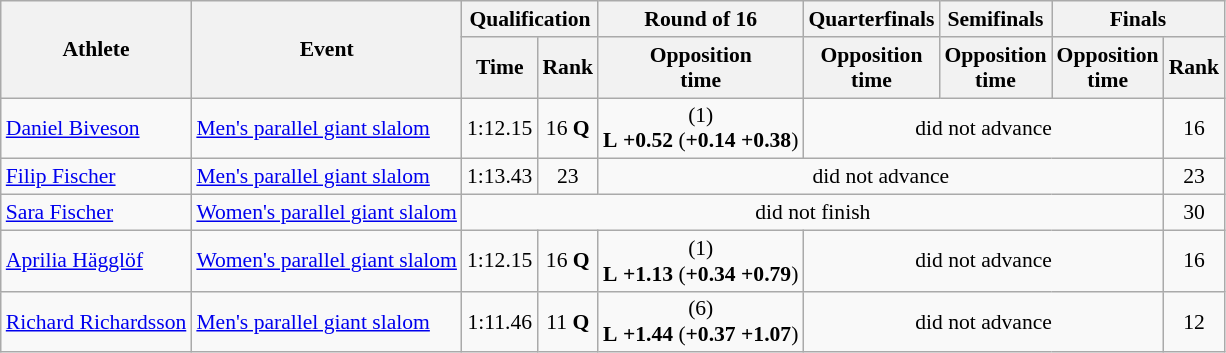<table class="wikitable" style="font-size:90%">
<tr>
<th rowspan="2">Athlete</th>
<th rowspan="2">Event</th>
<th colspan="2">Qualification</th>
<th>Round of 16</th>
<th>Quarterfinals</th>
<th>Semifinals</th>
<th colspan=2>Finals</th>
</tr>
<tr>
<th>Time</th>
<th>Rank</th>
<th>Opposition<br>time</th>
<th>Opposition<br>time</th>
<th>Opposition<br>time</th>
<th>Opposition<br>time</th>
<th>Rank</th>
</tr>
<tr>
<td><a href='#'>Daniel Biveson</a></td>
<td><a href='#'>Men's parallel giant slalom</a></td>
<td align="center">1:12.15</td>
<td align="center">16 <strong>Q</strong></td>
<td align="center"> (1)<br><strong>L</strong> <strong>+0.52</strong> (<strong>+0.14</strong> <strong>+0.38</strong>)</td>
<td colspan=3 align="center">did not advance</td>
<td align="center">16</td>
</tr>
<tr>
<td><a href='#'>Filip Fischer</a></td>
<td><a href='#'>Men's parallel giant slalom</a></td>
<td align="center">1:13.43</td>
<td align="center">23</td>
<td colspan=4 align="center">did not advance</td>
<td align="center">23</td>
</tr>
<tr>
<td><a href='#'>Sara Fischer</a></td>
<td><a href='#'>Women's parallel giant slalom</a></td>
<td colspan=6 align="center">did not finish</td>
<td align="center">30</td>
</tr>
<tr>
<td><a href='#'>Aprilia Hägglöf</a></td>
<td><a href='#'>Women's parallel giant slalom</a></td>
<td align="center">1:12.15</td>
<td align="center">16 <strong>Q</strong></td>
<td align="center"> (1)<br><strong>L</strong> <strong>+1.13</strong> (<strong>+0.34</strong> <strong>+0.79</strong>)</td>
<td colspan=3 align="center">did not advance</td>
<td align="center">16</td>
</tr>
<tr>
<td><a href='#'>Richard Richardsson</a></td>
<td><a href='#'>Men's parallel giant slalom</a></td>
<td align="center">1:11.46</td>
<td align="center">11 <strong>Q</strong></td>
<td align="center"> (6)<br><strong>L</strong> <strong>+1.44</strong> (<strong>+0.37</strong> <strong>+1.07</strong>)</td>
<td colspan=3 align="center">did not advance</td>
<td align="center">12</td>
</tr>
</table>
